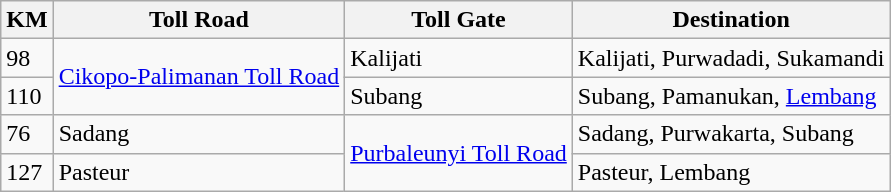<table class="wikitable">
<tr>
<th>KM</th>
<th>Toll Road</th>
<th>Toll Gate</th>
<th>Destination</th>
</tr>
<tr>
<td>98</td>
<td rowspan="2"><a href='#'>Cikopo-Palimanan Toll Road</a></td>
<td>Kalijati</td>
<td>Kalijati, Purwadadi, Sukamandi</td>
</tr>
<tr>
<td>110</td>
<td>Subang</td>
<td>Subang, Pamanukan, <a href='#'>Lembang</a></td>
</tr>
<tr>
<td>76</td>
<td>Sadang</td>
<td rowspan="2"><a href='#'>Purbaleunyi Toll Road</a></td>
<td>Sadang, Purwakarta, Subang</td>
</tr>
<tr>
<td>127</td>
<td>Pasteur</td>
<td>Pasteur, Lembang</td>
</tr>
</table>
